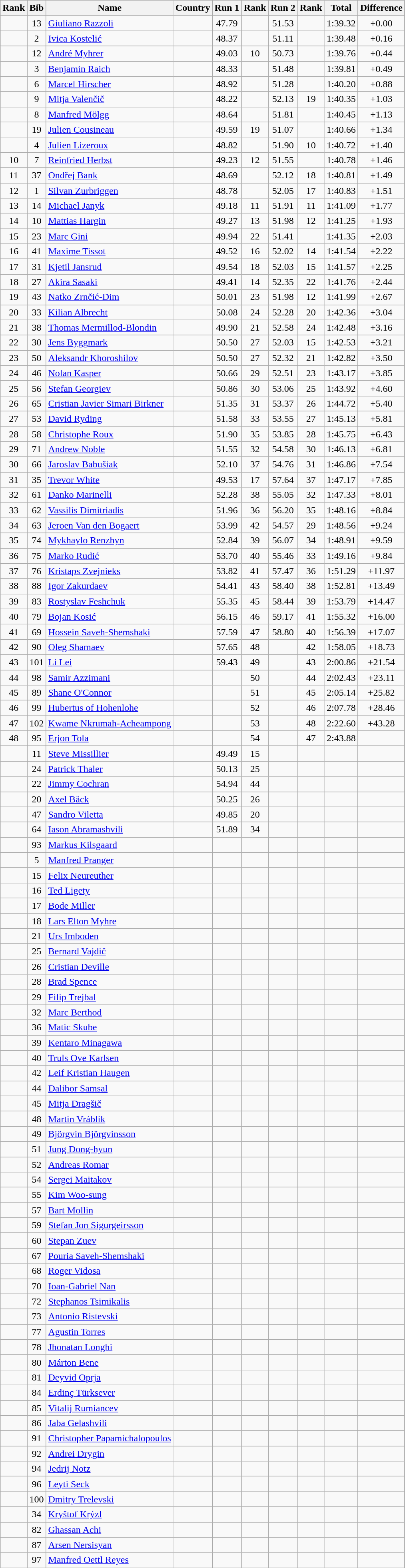<table class="wikitable sortable" style="text-align:center">
<tr>
<th>Rank</th>
<th>Bib</th>
<th>Name</th>
<th>Country</th>
<th>Run 1</th>
<th>Rank</th>
<th>Run 2</th>
<th>Rank</th>
<th>Total</th>
<th>Difference</th>
</tr>
<tr>
<td></td>
<td>13</td>
<td align=left><a href='#'>Giuliano Razzoli</a></td>
<td align=left></td>
<td>47.79</td>
<td></td>
<td>51.53</td>
<td></td>
<td>1:39.32</td>
<td>+0.00</td>
</tr>
<tr>
<td></td>
<td>2</td>
<td align=left><a href='#'>Ivica Kostelić</a></td>
<td align=left></td>
<td>48.37</td>
<td></td>
<td>51.11</td>
<td></td>
<td>1:39.48</td>
<td>+0.16</td>
</tr>
<tr>
<td></td>
<td>12</td>
<td align=left><a href='#'>André Myhrer</a></td>
<td align=left></td>
<td>49.03</td>
<td>10</td>
<td>50.73</td>
<td></td>
<td>1:39.76</td>
<td>+0.44</td>
</tr>
<tr>
<td></td>
<td>3</td>
<td align=left><a href='#'>Benjamin Raich</a></td>
<td align=left></td>
<td>48.33</td>
<td></td>
<td>51.48</td>
<td></td>
<td>1:39.81</td>
<td>+0.49</td>
</tr>
<tr>
<td></td>
<td>6</td>
<td align=left><a href='#'>Marcel Hirscher</a></td>
<td align=left></td>
<td>48.92</td>
<td></td>
<td>51.28</td>
<td></td>
<td>1:40.20</td>
<td>+0.88</td>
</tr>
<tr>
<td></td>
<td>9</td>
<td align=left><a href='#'>Mitja Valenčič</a></td>
<td align=left></td>
<td>48.22</td>
<td></td>
<td>52.13</td>
<td>19</td>
<td>1:40.35</td>
<td>+1.03</td>
</tr>
<tr>
<td></td>
<td>8</td>
<td align=left><a href='#'>Manfred Mölgg</a></td>
<td align=left></td>
<td>48.64</td>
<td></td>
<td>51.81</td>
<td></td>
<td>1:40.45</td>
<td>+1.13</td>
</tr>
<tr>
<td></td>
<td>19</td>
<td align=left><a href='#'>Julien Cousineau</a></td>
<td align=left></td>
<td>49.59</td>
<td>19</td>
<td>51.07</td>
<td></td>
<td>1:40.66</td>
<td>+1.34</td>
</tr>
<tr>
<td></td>
<td>4</td>
<td align=left><a href='#'>Julien Lizeroux</a></td>
<td align=left></td>
<td>48.82</td>
<td></td>
<td>51.90</td>
<td>10</td>
<td>1:40.72</td>
<td>+1.40</td>
</tr>
<tr>
<td>10</td>
<td>7</td>
<td align=left><a href='#'>Reinfried Herbst</a></td>
<td align=left></td>
<td>49.23</td>
<td>12</td>
<td>51.55</td>
<td></td>
<td>1:40.78</td>
<td>+1.46</td>
</tr>
<tr>
<td>11</td>
<td>37</td>
<td align=left><a href='#'>Ondřej Bank</a></td>
<td align=left></td>
<td>48.69</td>
<td></td>
<td>52.12</td>
<td>18</td>
<td>1:40.81</td>
<td>+1.49</td>
</tr>
<tr>
<td>12</td>
<td>1</td>
<td align=left><a href='#'>Silvan Zurbriggen</a></td>
<td align=left></td>
<td>48.78</td>
<td></td>
<td>52.05</td>
<td>17</td>
<td>1:40.83</td>
<td>+1.51</td>
</tr>
<tr>
<td>13</td>
<td>14</td>
<td align=left><a href='#'>Michael Janyk</a></td>
<td align=left></td>
<td>49.18</td>
<td>11</td>
<td>51.91</td>
<td>11</td>
<td>1:41.09</td>
<td>+1.77</td>
</tr>
<tr>
<td>14</td>
<td>10</td>
<td align=left><a href='#'>Mattias Hargin</a></td>
<td align=left></td>
<td>49.27</td>
<td>13</td>
<td>51.98</td>
<td>12</td>
<td>1:41.25</td>
<td>+1.93</td>
</tr>
<tr>
<td>15</td>
<td>23</td>
<td align=left><a href='#'>Marc Gini</a></td>
<td align=left></td>
<td>49.94</td>
<td>22</td>
<td>51.41</td>
<td></td>
<td>1:41.35</td>
<td>+2.03</td>
</tr>
<tr>
<td>16</td>
<td>41</td>
<td align=left><a href='#'>Maxime Tissot</a></td>
<td align=left></td>
<td>49.52</td>
<td>16</td>
<td>52.02</td>
<td>14</td>
<td>1:41.54</td>
<td>+2.22</td>
</tr>
<tr>
<td>17</td>
<td>31</td>
<td align=left><a href='#'>Kjetil Jansrud</a></td>
<td align=left></td>
<td>49.54</td>
<td>18</td>
<td>52.03</td>
<td>15</td>
<td>1:41.57</td>
<td>+2.25</td>
</tr>
<tr>
<td>18</td>
<td>27</td>
<td align=left><a href='#'>Akira Sasaki</a></td>
<td align=left></td>
<td>49.41</td>
<td>14</td>
<td>52.35</td>
<td>22</td>
<td>1:41.76</td>
<td>+2.44</td>
</tr>
<tr>
<td>19</td>
<td>43</td>
<td align=left><a href='#'>Natko Zrnčić-Dim</a></td>
<td align=left></td>
<td>50.01</td>
<td>23</td>
<td>51.98</td>
<td>12</td>
<td>1:41.99</td>
<td>+2.67</td>
</tr>
<tr>
<td>20</td>
<td>33</td>
<td align=left><a href='#'>Kilian Albrecht</a></td>
<td align=left></td>
<td>50.08</td>
<td>24</td>
<td>52.28</td>
<td>20</td>
<td>1:42.36</td>
<td>+3.04</td>
</tr>
<tr>
<td>21</td>
<td>38</td>
<td align=left><a href='#'>Thomas Mermillod-Blondin</a></td>
<td align=left></td>
<td>49.90</td>
<td>21</td>
<td>52.58</td>
<td>24</td>
<td>1:42.48</td>
<td>+3.16</td>
</tr>
<tr>
<td>22</td>
<td>30</td>
<td align=left><a href='#'>Jens Byggmark</a></td>
<td align=left></td>
<td>50.50</td>
<td>27</td>
<td>52.03</td>
<td>15</td>
<td>1:42.53</td>
<td>+3.21</td>
</tr>
<tr>
<td>23</td>
<td>50</td>
<td align=left><a href='#'>Aleksandr Khoroshilov</a></td>
<td align=left></td>
<td>50.50</td>
<td>27</td>
<td>52.32</td>
<td>21</td>
<td>1:42.82</td>
<td>+3.50</td>
</tr>
<tr>
<td>24</td>
<td>46</td>
<td align=left><a href='#'>Nolan Kasper</a></td>
<td align=left></td>
<td>50.66</td>
<td>29</td>
<td>52.51</td>
<td>23</td>
<td>1:43.17</td>
<td>+3.85</td>
</tr>
<tr>
<td>25</td>
<td>56</td>
<td align=left><a href='#'>Stefan Georgiev</a></td>
<td align=left></td>
<td>50.86</td>
<td>30</td>
<td>53.06</td>
<td>25</td>
<td>1:43.92</td>
<td>+4.60</td>
</tr>
<tr>
<td>26</td>
<td>65</td>
<td align=left><a href='#'>Cristian Javier Simari Birkner</a></td>
<td align=left></td>
<td>51.35</td>
<td>31</td>
<td>53.37</td>
<td>26</td>
<td>1:44.72</td>
<td>+5.40</td>
</tr>
<tr>
<td>27</td>
<td>53</td>
<td align=left><a href='#'>David Ryding</a></td>
<td align=left></td>
<td>51.58</td>
<td>33</td>
<td>53.55</td>
<td>27</td>
<td>1:45.13</td>
<td>+5.81</td>
</tr>
<tr>
<td>28</td>
<td>58</td>
<td align=left><a href='#'>Christophe Roux</a></td>
<td align=left></td>
<td>51.90</td>
<td>35</td>
<td>53.85</td>
<td>28</td>
<td>1:45.75</td>
<td>+6.43</td>
</tr>
<tr>
<td>29</td>
<td>71</td>
<td align=left><a href='#'>Andrew Noble</a></td>
<td align=left></td>
<td>51.55</td>
<td>32</td>
<td>54.58</td>
<td>30</td>
<td>1:46.13</td>
<td>+6.81</td>
</tr>
<tr>
<td>30</td>
<td>66</td>
<td align=left><a href='#'>Jaroslav Babušiak</a></td>
<td align=left></td>
<td>52.10</td>
<td>37</td>
<td>54.76</td>
<td>31</td>
<td>1:46.86</td>
<td>+7.54</td>
</tr>
<tr>
<td>31</td>
<td>35</td>
<td align=left><a href='#'>Trevor White</a></td>
<td align=left></td>
<td>49.53</td>
<td>17</td>
<td>57.64</td>
<td>37</td>
<td>1:47.17</td>
<td>+7.85</td>
</tr>
<tr>
<td>32</td>
<td>61</td>
<td align=left><a href='#'>Danko Marinelli</a></td>
<td align=left></td>
<td>52.28</td>
<td>38</td>
<td>55.05</td>
<td>32</td>
<td>1:47.33</td>
<td>+8.01</td>
</tr>
<tr>
<td>33</td>
<td>62</td>
<td align=left><a href='#'>Vassilis Dimitriadis</a></td>
<td align=left></td>
<td>51.96</td>
<td>36</td>
<td>56.20</td>
<td>35</td>
<td>1:48.16</td>
<td>+8.84</td>
</tr>
<tr>
<td>34</td>
<td>63</td>
<td align=left><a href='#'>Jeroen Van den Bogaert</a></td>
<td align=left></td>
<td>53.99</td>
<td>42</td>
<td>54.57</td>
<td>29</td>
<td>1:48.56</td>
<td>+9.24</td>
</tr>
<tr>
<td>35</td>
<td>74</td>
<td align=left><a href='#'>Mykhaylo Renzhyn</a></td>
<td align=left></td>
<td>52.84</td>
<td>39</td>
<td>56.07</td>
<td>34</td>
<td>1:48.91</td>
<td>+9.59</td>
</tr>
<tr>
<td>36</td>
<td>75</td>
<td align=left><a href='#'>Marko Rudić</a></td>
<td align=left></td>
<td>53.70</td>
<td>40</td>
<td>55.46</td>
<td>33</td>
<td>1:49.16</td>
<td>+9.84</td>
</tr>
<tr>
<td>37</td>
<td>76</td>
<td align=left><a href='#'>Kristaps Zvejnieks</a></td>
<td align=left></td>
<td>53.82</td>
<td>41</td>
<td>57.47</td>
<td>36</td>
<td>1:51.29</td>
<td>+11.97</td>
</tr>
<tr>
<td>38</td>
<td>88</td>
<td align=left><a href='#'>Igor Zakurdaev</a></td>
<td align=left></td>
<td>54.41</td>
<td>43</td>
<td>58.40</td>
<td>38</td>
<td>1:52.81</td>
<td>+13.49</td>
</tr>
<tr>
<td>39</td>
<td>83</td>
<td align=left><a href='#'>Rostyslav Feshchuk</a></td>
<td align=left></td>
<td>55.35</td>
<td>45</td>
<td>58.44</td>
<td>39</td>
<td>1:53.79</td>
<td>+14.47</td>
</tr>
<tr>
<td>40</td>
<td>79</td>
<td align=left><a href='#'>Bojan Kosić</a></td>
<td align=left></td>
<td>56.15</td>
<td>46</td>
<td>59.17</td>
<td>41</td>
<td>1:55.32</td>
<td>+16.00</td>
</tr>
<tr>
<td>41</td>
<td>69</td>
<td align=left><a href='#'>Hossein Saveh-Shemshaki</a></td>
<td align=left></td>
<td>57.59</td>
<td>47</td>
<td>58.80</td>
<td>40</td>
<td>1:56.39</td>
<td>+17.07</td>
</tr>
<tr>
<td>42</td>
<td>90</td>
<td align=left><a href='#'>Oleg Shamaev</a></td>
<td align=left></td>
<td>57.65</td>
<td>48</td>
<td></td>
<td>42</td>
<td>1:58.05</td>
<td>+18.73</td>
</tr>
<tr>
<td>43</td>
<td>101</td>
<td align=left><a href='#'>Li Lei</a></td>
<td align=left></td>
<td>59.43</td>
<td>49</td>
<td></td>
<td>43</td>
<td>2:00.86</td>
<td>+21.54</td>
</tr>
<tr>
<td>44</td>
<td>98</td>
<td align=left><a href='#'>Samir Azzimani</a></td>
<td align=left></td>
<td></td>
<td>50</td>
<td></td>
<td>44</td>
<td>2:02.43</td>
<td>+23.11</td>
</tr>
<tr>
<td>45</td>
<td>89</td>
<td align=left><a href='#'>Shane O'Connor</a></td>
<td align=left></td>
<td></td>
<td>51</td>
<td></td>
<td>45</td>
<td>2:05.14</td>
<td>+25.82</td>
</tr>
<tr>
<td>46</td>
<td>99</td>
<td align=left><a href='#'>Hubertus of Hohenlohe</a></td>
<td align=left></td>
<td></td>
<td>52</td>
<td></td>
<td>46</td>
<td>2:07.78</td>
<td>+28.46</td>
</tr>
<tr>
<td>47</td>
<td>102</td>
<td align=left><a href='#'>Kwame Nkrumah-Acheampong</a></td>
<td align=left></td>
<td></td>
<td>53</td>
<td></td>
<td>48</td>
<td>2:22.60</td>
<td>+43.28</td>
</tr>
<tr>
<td>48</td>
<td>95</td>
<td align=left><a href='#'>Erjon Tola</a></td>
<td align=left></td>
<td></td>
<td>54</td>
<td></td>
<td>47</td>
<td>2:43.88</td>
<td></td>
</tr>
<tr>
<td></td>
<td>11</td>
<td align=left><a href='#'>Steve Missillier</a></td>
<td align=left></td>
<td>49.49</td>
<td>15</td>
<td></td>
<td></td>
<td></td>
<td></td>
</tr>
<tr>
<td></td>
<td>24</td>
<td align=left><a href='#'>Patrick Thaler</a></td>
<td align=left></td>
<td>50.13</td>
<td>25</td>
<td></td>
<td></td>
<td></td>
<td></td>
</tr>
<tr>
<td></td>
<td>22</td>
<td align=left><a href='#'>Jimmy Cochran</a></td>
<td align=left></td>
<td>54.94</td>
<td>44</td>
<td></td>
<td></td>
<td></td>
<td></td>
</tr>
<tr>
<td></td>
<td>20</td>
<td align=left><a href='#'>Axel Bäck</a></td>
<td align=left></td>
<td>50.25</td>
<td>26</td>
<td></td>
<td></td>
<td></td>
<td></td>
</tr>
<tr>
<td></td>
<td>47</td>
<td align=left><a href='#'>Sandro Viletta</a></td>
<td align=left></td>
<td>49.85</td>
<td>20</td>
<td></td>
<td></td>
<td></td>
<td></td>
</tr>
<tr>
<td></td>
<td>64</td>
<td align=left><a href='#'>Iason Abramashvili</a></td>
<td align=left></td>
<td>51.89</td>
<td>34</td>
<td></td>
<td></td>
<td></td>
<td></td>
</tr>
<tr>
<td></td>
<td>93</td>
<td align=left><a href='#'>Markus Kilsgaard</a></td>
<td align=left></td>
<td></td>
<td></td>
<td></td>
<td></td>
<td></td>
<td></td>
</tr>
<tr>
<td></td>
<td>5</td>
<td align=left><a href='#'>Manfred Pranger</a></td>
<td align=left></td>
<td></td>
<td></td>
<td></td>
<td></td>
<td></td>
<td></td>
</tr>
<tr>
<td></td>
<td>15</td>
<td align=left><a href='#'>Felix Neureuther</a></td>
<td align=left></td>
<td></td>
<td></td>
<td></td>
<td></td>
<td></td>
<td></td>
</tr>
<tr>
<td></td>
<td>16</td>
<td align=left><a href='#'>Ted Ligety</a></td>
<td align=left></td>
<td></td>
<td></td>
<td></td>
<td></td>
<td></td>
<td></td>
</tr>
<tr>
<td></td>
<td>17</td>
<td align=left><a href='#'>Bode Miller</a></td>
<td align=left></td>
<td></td>
<td></td>
<td></td>
<td></td>
<td></td>
<td></td>
</tr>
<tr>
<td></td>
<td>18</td>
<td align=left><a href='#'>Lars Elton Myhre</a></td>
<td align=left></td>
<td></td>
<td></td>
<td></td>
<td></td>
<td></td>
<td></td>
</tr>
<tr>
<td></td>
<td>21</td>
<td align=left><a href='#'>Urs Imboden</a></td>
<td align=left></td>
<td></td>
<td></td>
<td></td>
<td></td>
<td></td>
<td></td>
</tr>
<tr>
<td></td>
<td>25</td>
<td align=left><a href='#'>Bernard Vajdič</a></td>
<td align=left></td>
<td></td>
<td></td>
<td></td>
<td></td>
<td></td>
<td></td>
</tr>
<tr>
<td></td>
<td>26</td>
<td align=left><a href='#'>Cristian Deville</a></td>
<td align=left></td>
<td></td>
<td></td>
<td></td>
<td></td>
<td></td>
<td></td>
</tr>
<tr>
<td></td>
<td>28</td>
<td align=left><a href='#'>Brad Spence</a></td>
<td align=left></td>
<td></td>
<td></td>
<td></td>
<td></td>
<td></td>
<td></td>
</tr>
<tr>
<td></td>
<td>29</td>
<td align=left><a href='#'>Filip Trejbal</a></td>
<td align=left></td>
<td></td>
<td></td>
<td></td>
<td></td>
<td></td>
<td></td>
</tr>
<tr>
<td></td>
<td>32</td>
<td align=left><a href='#'>Marc Berthod</a></td>
<td align=left></td>
<td></td>
<td></td>
<td></td>
<td></td>
<td></td>
<td></td>
</tr>
<tr>
<td></td>
<td>36</td>
<td align=left><a href='#'>Matic Skube</a></td>
<td align=left></td>
<td></td>
<td></td>
<td></td>
<td></td>
<td></td>
<td></td>
</tr>
<tr>
<td></td>
<td>39</td>
<td align=left><a href='#'>Kentaro Minagawa</a></td>
<td align=left></td>
<td></td>
<td></td>
<td></td>
<td></td>
<td></td>
<td></td>
</tr>
<tr>
<td></td>
<td>40</td>
<td align=left><a href='#'>Truls Ove Karlsen</a></td>
<td align=left></td>
<td></td>
<td></td>
<td></td>
<td></td>
<td></td>
<td></td>
</tr>
<tr>
<td></td>
<td>42</td>
<td align=left><a href='#'>Leif Kristian Haugen</a></td>
<td align=left></td>
<td></td>
<td></td>
<td></td>
<td></td>
<td></td>
<td></td>
</tr>
<tr>
<td></td>
<td>44</td>
<td align=left><a href='#'>Dalibor Samsal</a></td>
<td align=left></td>
<td></td>
<td></td>
<td></td>
<td></td>
<td></td>
<td></td>
</tr>
<tr>
<td></td>
<td>45</td>
<td align=left><a href='#'>Mitja Dragšič</a></td>
<td align=left></td>
<td></td>
<td></td>
<td></td>
<td></td>
<td></td>
<td></td>
</tr>
<tr>
<td></td>
<td>48</td>
<td align=left><a href='#'>Martin Vráblík</a></td>
<td align=left></td>
<td></td>
<td></td>
<td></td>
<td></td>
<td></td>
<td></td>
</tr>
<tr>
<td></td>
<td>49</td>
<td align=left><a href='#'>Björgvin Björgvinsson</a></td>
<td align=left></td>
<td></td>
<td></td>
<td></td>
<td></td>
<td></td>
<td></td>
</tr>
<tr>
<td></td>
<td>51</td>
<td align=left><a href='#'>Jung Dong-hyun</a></td>
<td align=left></td>
<td></td>
<td></td>
<td></td>
<td></td>
<td></td>
<td></td>
</tr>
<tr>
<td></td>
<td>52</td>
<td align=left><a href='#'>Andreas Romar</a></td>
<td align=left></td>
<td></td>
<td></td>
<td></td>
<td></td>
<td></td>
<td></td>
</tr>
<tr>
<td></td>
<td>54</td>
<td align=left><a href='#'>Sergei Maitakov</a></td>
<td align=left></td>
<td></td>
<td></td>
<td></td>
<td></td>
<td></td>
<td></td>
</tr>
<tr>
<td></td>
<td>55</td>
<td align=left><a href='#'>Kim Woo-sung</a></td>
<td align=left></td>
<td></td>
<td></td>
<td></td>
<td></td>
<td></td>
<td></td>
</tr>
<tr>
<td></td>
<td>57</td>
<td align=left><a href='#'>Bart Mollin</a></td>
<td align=left></td>
<td></td>
<td></td>
<td></td>
<td></td>
<td></td>
<td></td>
</tr>
<tr>
<td></td>
<td>59</td>
<td align=left><a href='#'>Stefan Jon Sigurgeirsson</a></td>
<td align=left></td>
<td></td>
<td></td>
<td></td>
<td></td>
<td></td>
<td></td>
</tr>
<tr>
<td></td>
<td>60</td>
<td align=left><a href='#'>Stepan Zuev</a></td>
<td align=left></td>
<td></td>
<td></td>
<td></td>
<td></td>
<td></td>
<td></td>
</tr>
<tr>
<td></td>
<td>67</td>
<td align=left><a href='#'>Pouria Saveh-Shemshaki</a></td>
<td align=left></td>
<td></td>
<td></td>
<td></td>
<td></td>
<td></td>
<td></td>
</tr>
<tr>
<td></td>
<td>68</td>
<td align=left><a href='#'>Roger Vidosa</a></td>
<td align=left></td>
<td></td>
<td></td>
<td></td>
<td></td>
<td></td>
<td></td>
</tr>
<tr>
<td></td>
<td>70</td>
<td align=left><a href='#'>Ioan-Gabriel Nan</a></td>
<td align=left></td>
<td></td>
<td></td>
<td></td>
<td></td>
<td></td>
<td></td>
</tr>
<tr>
<td></td>
<td>72</td>
<td align=left><a href='#'>Stephanos Tsimikalis</a></td>
<td align=left></td>
<td></td>
<td></td>
<td></td>
<td></td>
<td></td>
<td></td>
</tr>
<tr>
<td></td>
<td>73</td>
<td align=left><a href='#'>Antonio Ristevski</a></td>
<td align=left></td>
<td></td>
<td></td>
<td></td>
<td></td>
<td></td>
<td></td>
</tr>
<tr>
<td></td>
<td>77</td>
<td align=left><a href='#'>Agustin Torres</a></td>
<td align=left></td>
<td></td>
<td></td>
<td></td>
<td></td>
<td></td>
<td></td>
</tr>
<tr>
<td></td>
<td>78</td>
<td align=left><a href='#'>Jhonatan Longhi</a></td>
<td align=left></td>
<td></td>
<td></td>
<td></td>
<td></td>
<td></td>
<td></td>
</tr>
<tr>
<td></td>
<td>80</td>
<td align=left><a href='#'>Márton Bene</a></td>
<td align=left></td>
<td></td>
<td></td>
<td></td>
<td></td>
<td></td>
<td></td>
</tr>
<tr>
<td></td>
<td>81</td>
<td align=left><a href='#'>Deyvid Oprja</a></td>
<td align=left></td>
<td></td>
<td></td>
<td></td>
<td></td>
<td></td>
<td></td>
</tr>
<tr>
<td></td>
<td>84</td>
<td align=left><a href='#'>Erdinç Türksever</a></td>
<td align=left></td>
<td></td>
<td></td>
<td></td>
<td></td>
<td></td>
<td></td>
</tr>
<tr>
<td></td>
<td>85</td>
<td align=left><a href='#'>Vitalij Rumiancev</a></td>
<td align=left></td>
<td></td>
<td></td>
<td></td>
<td></td>
<td></td>
<td></td>
</tr>
<tr>
<td></td>
<td>86</td>
<td align=left><a href='#'>Jaba Gelashvili</a></td>
<td align=left></td>
<td></td>
<td></td>
<td></td>
<td></td>
<td></td>
<td></td>
</tr>
<tr>
<td></td>
<td>91</td>
<td align=left><a href='#'>Christopher Papamichalopoulos</a></td>
<td align=left></td>
<td></td>
<td></td>
<td></td>
<td></td>
<td></td>
<td></td>
</tr>
<tr>
<td></td>
<td>92</td>
<td align=left><a href='#'>Andrei Drygin</a></td>
<td align=left></td>
<td></td>
<td></td>
<td></td>
<td></td>
<td></td>
<td></td>
</tr>
<tr>
<td></td>
<td>94</td>
<td align=left><a href='#'>Jedrij Notz</a></td>
<td align=left></td>
<td></td>
<td></td>
<td></td>
<td></td>
<td></td>
<td></td>
</tr>
<tr>
<td></td>
<td>96</td>
<td align=left><a href='#'>Leyti Seck</a></td>
<td align=left></td>
<td></td>
<td></td>
<td></td>
<td></td>
<td></td>
<td></td>
</tr>
<tr>
<td></td>
<td>100</td>
<td align=left><a href='#'>Dmitry Trelevski</a></td>
<td align=left></td>
<td></td>
<td></td>
<td></td>
<td></td>
<td></td>
<td></td>
</tr>
<tr>
<td></td>
<td>34</td>
<td align=left><a href='#'>Kryštof Krýzl</a></td>
<td align=left></td>
<td></td>
<td></td>
<td></td>
<td></td>
<td></td>
<td></td>
</tr>
<tr>
<td></td>
<td>82</td>
<td align=left><a href='#'>Ghassan Achi</a></td>
<td align=left></td>
<td></td>
<td></td>
<td></td>
<td></td>
<td></td>
<td></td>
</tr>
<tr>
<td></td>
<td>87</td>
<td align=left><a href='#'>Arsen Nersisyan</a></td>
<td align=left></td>
<td></td>
<td></td>
<td></td>
<td></td>
<td></td>
<td></td>
</tr>
<tr>
<td></td>
<td>97</td>
<td align=left><a href='#'>Manfred Oettl Reyes</a></td>
<td align=left></td>
<td></td>
<td></td>
<td></td>
<td></td>
<td></td>
<td></td>
</tr>
</table>
